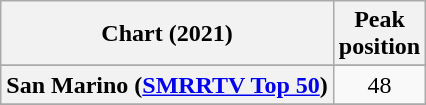<table class="wikitable sortable plainrowheaders" style="text-align:center">
<tr>
<th scope="col">Chart (2021)</th>
<th scope="col">Peak<br>position</th>
</tr>
<tr>
</tr>
<tr>
</tr>
<tr>
</tr>
<tr>
</tr>
<tr>
</tr>
<tr>
<th scope="row">San Marino (<a href='#'>SMRRTV Top 50</a>)</th>
<td>48</td>
</tr>
<tr>
</tr>
</table>
